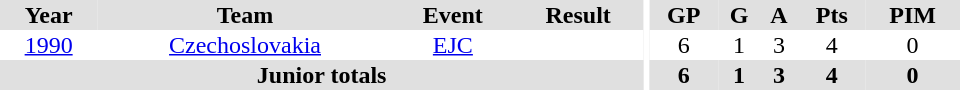<table border="0" cellpadding="1" cellspacing="0" ID="Table3" style="text-align:center; width:40em">
<tr ALIGN="center" bgcolor="#e0e0e0">
<th>Year</th>
<th>Team</th>
<th>Event</th>
<th>Result</th>
<th rowspan="99" bgcolor="#ffffff"></th>
<th>GP</th>
<th>G</th>
<th>A</th>
<th>Pts</th>
<th>PIM</th>
</tr>
<tr>
<td><a href='#'>1990</a></td>
<td><a href='#'>Czechoslovakia</a></td>
<td><a href='#'>EJC</a></td>
<td></td>
<td>6</td>
<td>1</td>
<td>3</td>
<td>4</td>
<td>0</td>
</tr>
<tr bgcolor="#e0e0e0">
<th colspan="4">Junior totals</th>
<th>6</th>
<th>1</th>
<th>3</th>
<th>4</th>
<th>0</th>
</tr>
</table>
